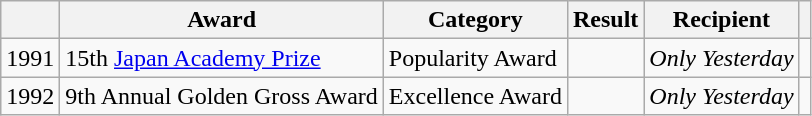<table class="wikitable sortable">
<tr>
<th></th>
<th>Award</th>
<th>Category</th>
<th>Result</th>
<th>Recipient</th>
<th class="unsortable"></th>
</tr>
<tr>
<td>1991</td>
<td>15th <a href='#'>Japan Academy Prize</a></td>
<td>Popularity Award</td>
<td></td>
<td><em>Only Yesterday</em></td>
<td></td>
</tr>
<tr>
<td>1992</td>
<td>9th Annual Golden Gross Award</td>
<td>Excellence Award</td>
<td></td>
<td><em>Only Yesterday</em></td>
<td></td>
</tr>
</table>
